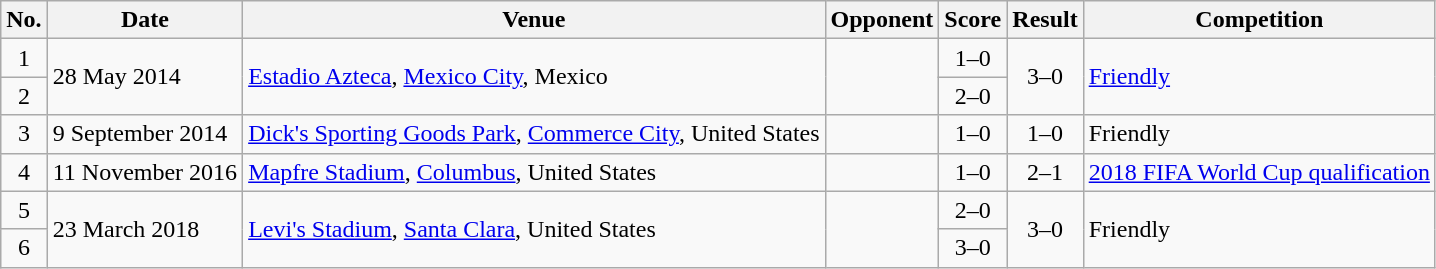<table class="wikitable sortable">
<tr>
<th scope="col">No.</th>
<th scope="col">Date</th>
<th scope="col">Venue</th>
<th scope="col">Opponent</th>
<th scope="col">Score</th>
<th scope="col">Result</th>
<th scope="col">Competition</th>
</tr>
<tr>
<td align="center">1</td>
<td rowspan="2">28 May 2014</td>
<td rowspan="2"><a href='#'>Estadio Azteca</a>, <a href='#'>Mexico City</a>, Mexico</td>
<td rowspan="2"></td>
<td align="center">1–0</td>
<td rowspan=2 style="text-align:center">3–0</td>
<td rowspan="2"><a href='#'>Friendly</a></td>
</tr>
<tr>
<td align="center">2</td>
<td align="center">2–0</td>
</tr>
<tr>
<td align="center">3</td>
<td>9 September 2014</td>
<td><a href='#'>Dick's Sporting Goods Park</a>, <a href='#'>Commerce City</a>, United States</td>
<td></td>
<td align="center">1–0</td>
<td align="center">1–0</td>
<td>Friendly</td>
</tr>
<tr>
<td align="center">4</td>
<td>11 November 2016</td>
<td><a href='#'>Mapfre Stadium</a>, <a href='#'>Columbus</a>, United States</td>
<td></td>
<td align="center">1–0</td>
<td align="center">2–1</td>
<td><a href='#'>2018 FIFA World Cup qualification</a></td>
</tr>
<tr>
<td align="center">5</td>
<td rowspan="2">23 March 2018</td>
<td rowspan="2"><a href='#'>Levi's Stadium</a>, <a href='#'>Santa Clara</a>, United States</td>
<td rowspan="2"></td>
<td align="center">2–0</td>
<td rowspan="2" align="center">3–0</td>
<td rowspan="2">Friendly</td>
</tr>
<tr>
<td align="center">6</td>
<td align="center">3–0</td>
</tr>
</table>
